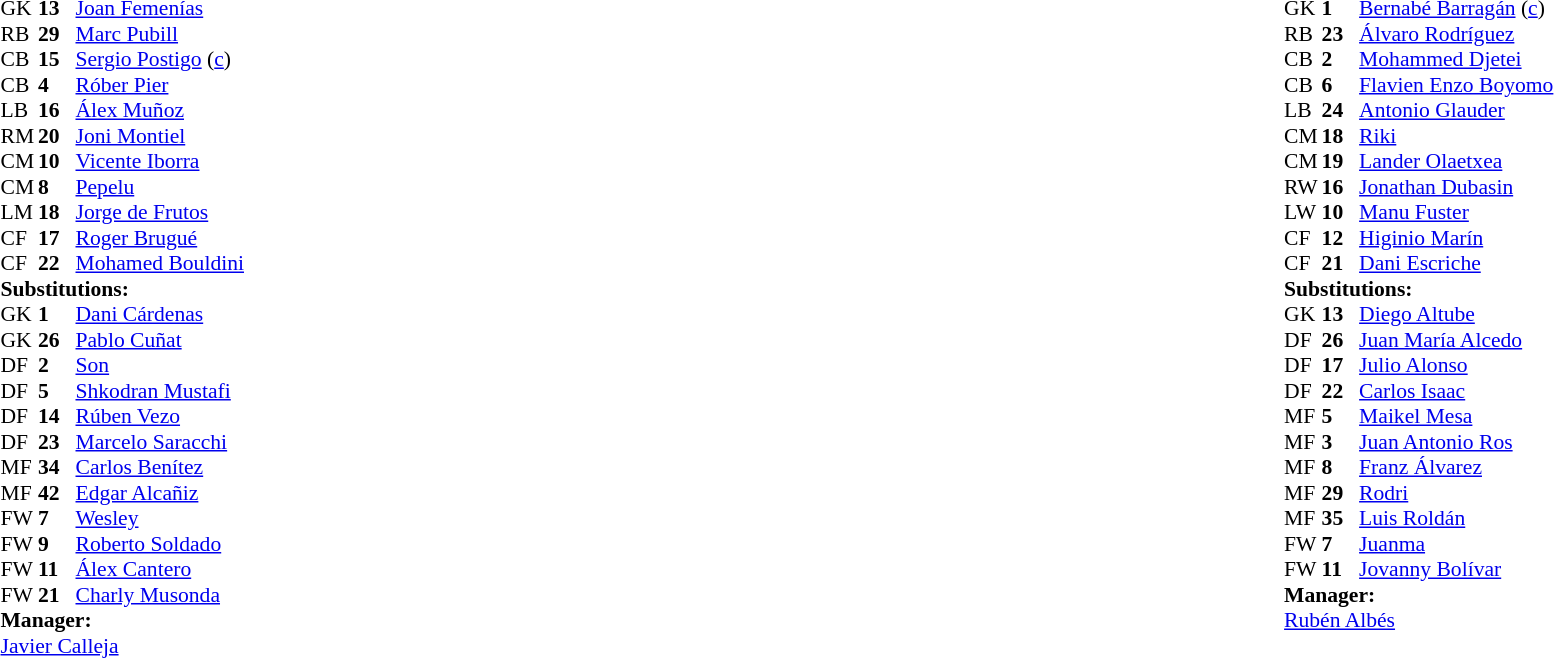<table width="100%">
<tr>
<td valign="top" width="50%"><br><table style="font-size: 90%" cellspacing="0" cellpadding="0">
<tr>
<th width="25"></th>
<th width="25"></th>
</tr>
<tr>
<td>GK</td>
<td><strong>13</strong></td>
<td> <a href='#'>Joan Femenías</a></td>
</tr>
<tr>
<td>RB</td>
<td><strong>29</strong></td>
<td> <a href='#'>Marc Pubill</a></td>
</tr>
<tr>
<td>CB</td>
<td><strong>15</strong></td>
<td> <a href='#'>Sergio Postigo</a> (<a href='#'>c</a>)</td>
</tr>
<tr>
<td>CB</td>
<td><strong>4</strong></td>
<td> <a href='#'>Róber Pier</a></td>
<td></td>
</tr>
<tr>
<td>LB</td>
<td><strong>16</strong></td>
<td> <a href='#'>Álex Muñoz</a></td>
<td></td>
</tr>
<tr>
<td>RM</td>
<td><strong>20</strong></td>
<td> <a href='#'>Joni Montiel</a></td>
</tr>
<tr>
<td>CM</td>
<td><strong>10</strong></td>
<td> <a href='#'>Vicente Iborra</a></td>
</tr>
<tr>
<td>CM</td>
<td><strong>8</strong></td>
<td> <a href='#'>Pepelu</a></td>
</tr>
<tr>
<td>LM</td>
<td><strong>18</strong></td>
<td> <a href='#'>Jorge de Frutos</a></td>
<td></td>
</tr>
<tr>
<td>CF</td>
<td><strong>17</strong></td>
<td> <a href='#'>Roger Brugué</a></td>
<td></td>
</tr>
<tr>
<td>CF</td>
<td><strong>22</strong></td>
<td> <a href='#'>Mohamed Bouldini</a></td>
<td></td>
</tr>
<tr>
<td colspan=3><strong>Substitutions:</strong></td>
</tr>
<tr>
<td>GK</td>
<td><strong>1</strong></td>
<td> <a href='#'>Dani Cárdenas</a></td>
</tr>
<tr>
<td>GK</td>
<td><strong>26</strong></td>
<td> <a href='#'>Pablo Cuñat</a></td>
</tr>
<tr>
<td>DF</td>
<td><strong>2</strong></td>
<td> <a href='#'>Son</a></td>
<td></td>
</tr>
<tr>
<td>DF</td>
<td><strong>5</strong></td>
<td> <a href='#'>Shkodran Mustafi</a></td>
</tr>
<tr>
<td>DF</td>
<td><strong>14</strong></td>
<td> <a href='#'>Rúben Vezo</a></td>
<td></td>
<td></td>
</tr>
<tr>
<td>DF</td>
<td><strong>23</strong></td>
<td> <a href='#'>Marcelo Saracchi</a></td>
<td></td>
</tr>
<tr>
<td>MF</td>
<td><strong>34</strong></td>
<td> <a href='#'>Carlos Benítez</a></td>
</tr>
<tr>
<td>MF</td>
<td><strong>42</strong></td>
<td> <a href='#'>Edgar Alcañiz</a></td>
</tr>
<tr>
<td>FW</td>
<td><strong>7</strong></td>
<td> <a href='#'>Wesley</a></td>
<td></td>
</tr>
<tr>
<td>FW</td>
<td><strong>9</strong></td>
<td> <a href='#'>Roberto Soldado</a></td>
<td></td>
</tr>
<tr>
<td>FW</td>
<td><strong>11</strong></td>
<td> <a href='#'>Álex Cantero</a></td>
</tr>
<tr>
<td>FW</td>
<td><strong>21</strong></td>
<td> <a href='#'>Charly Musonda</a></td>
</tr>
<tr>
<td colspan=3><strong>Manager:</strong></td>
</tr>
<tr>
<td colspan=3> <a href='#'>Javier Calleja</a></td>
</tr>
</table>
</td>
<td valign="top"></td>
<td valign="top" width="50%"><br><table style="font-size: 90%" cellspacing="0" cellpadding="0" align="center">
<tr>
<th width=25></th>
<th width=25></th>
</tr>
<tr>
<td>GK</td>
<td><strong>1</strong></td>
<td> <a href='#'>Bernabé Barragán</a> (<a href='#'>c</a>)</td>
</tr>
<tr>
<td>RB</td>
<td><strong>23</strong></td>
<td> <a href='#'>Álvaro Rodríguez</a></td>
</tr>
<tr>
<td>CB</td>
<td><strong>2</strong></td>
<td> <a href='#'>Mohammed Djetei</a></td>
</tr>
<tr>
<td>CB</td>
<td><strong>6</strong></td>
<td> <a href='#'>Flavien Enzo Boyomo</a></td>
<td></td>
</tr>
<tr>
<td>LB</td>
<td><strong>24</strong></td>
<td> <a href='#'>Antonio Glauder</a></td>
<td></td>
</tr>
<tr>
<td>CM</td>
<td><strong>18</strong></td>
<td> <a href='#'>Riki</a></td>
<td></td>
<td></td>
</tr>
<tr>
<td>CM</td>
<td><strong>19</strong></td>
<td> <a href='#'>Lander Olaetxea</a></td>
<td></td>
</tr>
<tr>
<td>RW</td>
<td><strong>16</strong></td>
<td> <a href='#'>Jonathan Dubasin</a></td>
<td></td>
</tr>
<tr>
<td>LW</td>
<td><strong>10</strong></td>
<td> <a href='#'>Manu Fuster</a></td>
</tr>
<tr>
<td>CF</td>
<td><strong>12</strong></td>
<td> <a href='#'>Higinio Marín</a></td>
<td></td>
</tr>
<tr>
<td>CF</td>
<td><strong>21</strong></td>
<td> <a href='#'>Dani Escriche</a></td>
<td></td>
<td></td>
</tr>
<tr>
<td colspan=3><strong>Substitutions:</strong></td>
</tr>
<tr>
<td>GK</td>
<td><strong>13</strong></td>
<td> <a href='#'>Diego Altube</a></td>
</tr>
<tr>
<td>DF</td>
<td><strong>26</strong></td>
<td> <a href='#'>Juan María Alcedo</a></td>
</tr>
<tr>
<td>DF</td>
<td><strong>17</strong></td>
<td> <a href='#'>Julio Alonso</a></td>
<td></td>
</tr>
<tr>
<td>DF</td>
<td><strong>22</strong></td>
<td> <a href='#'>Carlos Isaac</a></td>
</tr>
<tr>
<td>MF</td>
<td><strong>5</strong></td>
<td> <a href='#'>Maikel Mesa</a></td>
<td></td>
</tr>
<tr>
<td>MF</td>
<td><strong>3</strong></td>
<td> <a href='#'>Juan Antonio Ros</a></td>
<td></td>
</tr>
<tr>
<td>MF</td>
<td><strong>8</strong></td>
<td> <a href='#'>Franz Álvarez</a></td>
</tr>
<tr>
<td>MF</td>
<td><strong>29</strong></td>
<td> <a href='#'>Rodri</a></td>
</tr>
<tr>
<td>MF</td>
<td><strong>35</strong></td>
<td> <a href='#'>Luis Roldán</a></td>
</tr>
<tr>
<td>FW</td>
<td><strong>7</strong></td>
<td> <a href='#'>Juanma</a></td>
<td></td>
</tr>
<tr>
<td>FW</td>
<td><strong>11</strong></td>
<td> <a href='#'>Jovanny Bolívar</a></td>
<td></td>
</tr>
<tr>
<td colspan=3><strong>Manager:</strong></td>
</tr>
<tr>
<td colspan=3> <a href='#'>Rubén Albés</a></td>
</tr>
</table>
</td>
</tr>
</table>
